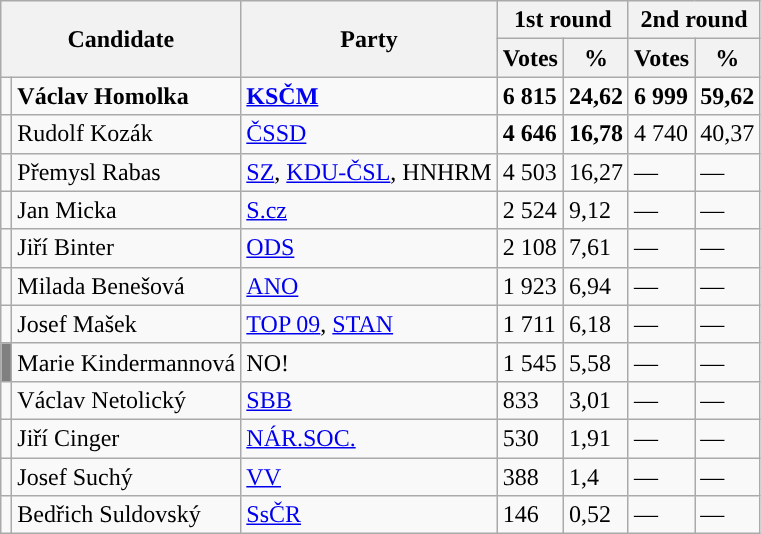<table class="wikitable sortable">
<tr>
<th colspan="2" rowspan="2">Candidate</th>
<th rowspan="2">Party</th>
<th colspan="2">1st round</th>
<th colspan="2">2nd round</th>
</tr>
<tr>
<th>Votes</th>
<th>%</th>
<th>Votes</th>
<th>%</th>
</tr>
<tr>
<td style="background-color:"></td>
<td><strong>Václav Homolka</strong></td>
<td><a href='#'><strong>KSČM</strong></a></td>
<td><strong>6 815</strong></td>
<td><strong>24,62</strong></td>
<td><strong>6 999</strong></td>
<td><strong>59,62</strong></td>
</tr>
<tr>
<td style="background-color:"></td>
<td>Rudolf Kozák</td>
<td><a href='#'>ČSSD</a></td>
<td><strong>4 646</strong></td>
<td><strong>16,78</strong></td>
<td>4 740</td>
<td>40,37</td>
</tr>
<tr>
<td style="background-color:"></td>
<td>Přemysl Rabas</td>
<td><a href='#'>SZ</a>, <a href='#'>KDU-ČSL</a>, HNHRM</td>
<td>4 503</td>
<td>16,27</td>
<td>—</td>
<td>—</td>
</tr>
<tr>
<td style="background-color:"></td>
<td>Jan Micka</td>
<td><a href='#'>S.cz</a></td>
<td>2 524</td>
<td>9,12</td>
<td>—</td>
<td>—</td>
</tr>
<tr>
<td style="background-color:"></td>
<td>Jiří Binter</td>
<td><a href='#'>ODS</a></td>
<td>2 108</td>
<td>7,61</td>
<td>—</td>
<td>—</td>
</tr>
<tr>
<td style="background-color:"></td>
<td>Milada Benešová</td>
<td><a href='#'>ANO</a></td>
<td>1 923</td>
<td>6,94</td>
<td>—</td>
<td>—</td>
</tr>
<tr>
<td style="background-color:"></td>
<td>Josef Mašek</td>
<td><a href='#'>TOP 09</a>, <a href='#'>STAN</a></td>
<td>1 711</td>
<td>6,18</td>
<td>—</td>
<td>—</td>
</tr>
<tr>
<td style="background-color:gray;"></td>
<td>Marie Kindermannová</td>
<td>NO!</td>
<td>1 545</td>
<td>5,58</td>
<td>—</td>
<td>—</td>
</tr>
<tr>
<td style="background-color:"></td>
<td>Václav Netolický</td>
<td><a href='#'>SBB</a></td>
<td>833</td>
<td>3,01</td>
<td>—</td>
<td>—</td>
</tr>
<tr>
<td style="background-color:"></td>
<td>Jiří Cinger</td>
<td><a href='#'>NÁR.SOC.</a></td>
<td>530</td>
<td>1,91</td>
<td>—</td>
<td>—</td>
</tr>
<tr>
<td style="background-color:"></td>
<td>Josef Suchý</td>
<td><a href='#'>VV</a></td>
<td>388</td>
<td>1,4</td>
<td>—</td>
<td>—</td>
</tr>
<tr>
<td style="background-color:"></td>
<td>Bedřich Suldovský</td>
<td><a href='#'>SsČR</a></td>
<td>146</td>
<td>0,52</td>
<td>—</td>
<td>—</td>
</tr>
</table>
